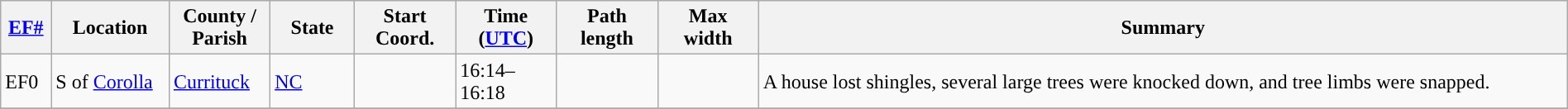<table class="wikitable sortable" style="width:100%;">
<tr>
<th scope="col"  style="width:3%; text-align:center;"><a href='#'>EF#</a></th>
<th scope="col"  style="width:7%; text-align:center;" class="unsortable">Location</th>
<th scope="col"  style="width:6%; text-align:center;" class="unsortable">County / Parish</th>
<th scope="col"  style="width:5%; text-align:center;">State</th>
<th scope="col"  style="width:6%; text-align:center;">Start Coord.</th>
<th scope="col"  style="width:6%; text-align:center;">Time (<a href='#'>UTC</a>)</th>
<th scope="col"  style="width:6%; text-align:center;">Path length</th>
<th scope="col"  style="width:6%; text-align:center;">Max width</th>
<th scope="col" class="unsortable" style="width:48%; text-align:center;">Summary</th>
</tr>
<tr>
<td>EF0</td>
<td>S of <a href='#'>Corolla</a></td>
<td><a href='#'>Currituck</a></td>
<td><a href='#'>NC</a></td>
<td></td>
<td>16:14–16:18</td>
<td></td>
<td></td>
<td>A house lost shingles,  several large trees were knocked down, and tree limbs were snapped.</td>
</tr>
<tr>
</tr>
</table>
